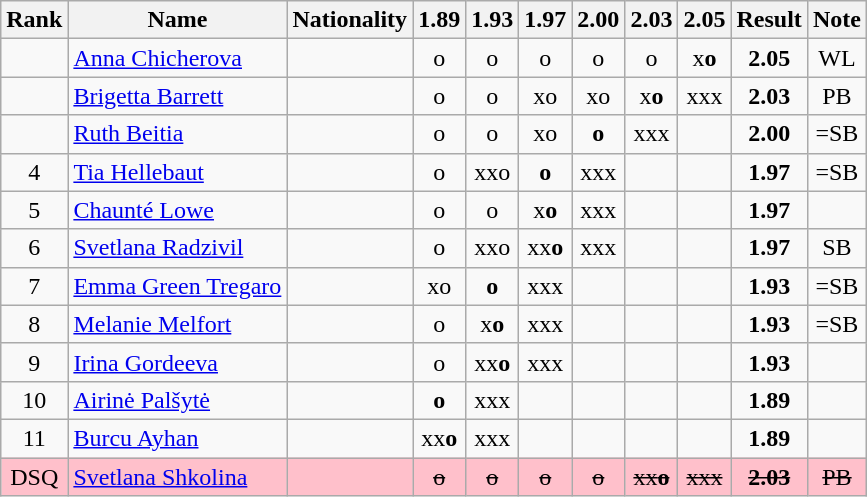<table class="wikitable sortable" style="text-align:center">
<tr>
<th>Rank</th>
<th>Name</th>
<th>Nationality</th>
<th>1.89</th>
<th>1.93</th>
<th>1.97</th>
<th>2.00</th>
<th>2.03</th>
<th>2.05</th>
<th>Result</th>
<th>Note</th>
</tr>
<tr>
<td></td>
<td align=left><a href='#'>Anna Chicherova</a></td>
<td align=left></td>
<td>o</td>
<td>o</td>
<td>o</td>
<td>o</td>
<td>o</td>
<td>x<strong>o</strong></td>
<td><strong>2.05</strong></td>
<td>WL</td>
</tr>
<tr>
<td></td>
<td align=left><a href='#'>Brigetta Barrett</a></td>
<td align=left></td>
<td>o</td>
<td>o</td>
<td>xo</td>
<td>xo</td>
<td>x<strong>o</strong></td>
<td>xxx</td>
<td><strong>2.03</strong></td>
<td>PB</td>
</tr>
<tr>
<td></td>
<td align="left"><a href='#'>Ruth Beitia</a></td>
<td align=left></td>
<td>o</td>
<td>o</td>
<td>xo</td>
<td><strong>o</strong></td>
<td>xxx</td>
<td></td>
<td><strong>2.00</strong></td>
<td>=SB</td>
</tr>
<tr>
<td>4</td>
<td align="left"><a href='#'>Tia Hellebaut</a></td>
<td align=left></td>
<td>o</td>
<td>xxo</td>
<td><strong>o</strong></td>
<td>xxx</td>
<td></td>
<td></td>
<td><strong>1.97</strong></td>
<td>=SB</td>
</tr>
<tr>
<td>5</td>
<td align="left"><a href='#'>Chaunté Lowe</a></td>
<td align=left></td>
<td>o</td>
<td>o</td>
<td>x<strong>o</strong></td>
<td>xxx</td>
<td></td>
<td></td>
<td><strong>1.97</strong></td>
<td></td>
</tr>
<tr>
<td>6</td>
<td align="left"><a href='#'>Svetlana Radzivil</a></td>
<td align=left></td>
<td>o</td>
<td>xxo</td>
<td>xx<strong>o</strong></td>
<td>xxx</td>
<td></td>
<td></td>
<td><strong>1.97</strong></td>
<td>SB</td>
</tr>
<tr>
<td>7</td>
<td align="left"><a href='#'>Emma Green Tregaro</a></td>
<td align=left></td>
<td>xo</td>
<td><strong>o</strong></td>
<td>xxx</td>
<td></td>
<td></td>
<td></td>
<td><strong>1.93</strong></td>
<td>=SB</td>
</tr>
<tr>
<td>8</td>
<td align="left"><a href='#'>Melanie Melfort</a></td>
<td align=left></td>
<td>o</td>
<td>x<strong>o</strong></td>
<td>xxx</td>
<td></td>
<td></td>
<td></td>
<td><strong>1.93</strong></td>
<td>=SB</td>
</tr>
<tr>
<td>9</td>
<td align="left"><a href='#'>Irina Gordeeva</a></td>
<td align=left></td>
<td>o</td>
<td>xx<strong>o</strong></td>
<td>xxx</td>
<td></td>
<td></td>
<td></td>
<td><strong>1.93</strong></td>
<td></td>
</tr>
<tr>
<td>10</td>
<td align="left"><a href='#'>Airinė Palšytė</a></td>
<td align=left></td>
<td><strong>o</strong></td>
<td>xxx</td>
<td></td>
<td></td>
<td></td>
<td></td>
<td><strong>1.89</strong></td>
<td></td>
</tr>
<tr>
<td>11</td>
<td align="left"><a href='#'>Burcu Ayhan</a></td>
<td align=left></td>
<td>xx<strong>o</strong></td>
<td>xxx</td>
<td></td>
<td></td>
<td></td>
<td></td>
<td><strong>1.89</strong></td>
<td></td>
</tr>
<tr bgcolor=pink>
<td>DSQ</td>
<td align="left"><a href='#'>Svetlana Shkolina</a></td>
<td align=left></td>
<td><s>o</s></td>
<td><s>o</s></td>
<td><s>o</s></td>
<td><s>o</s></td>
<td><s>xx<strong>o</strong></s></td>
<td><s>xxx</s></td>
<td><s><strong>2.03</strong></s></td>
<td><s>PB</s></td>
</tr>
</table>
